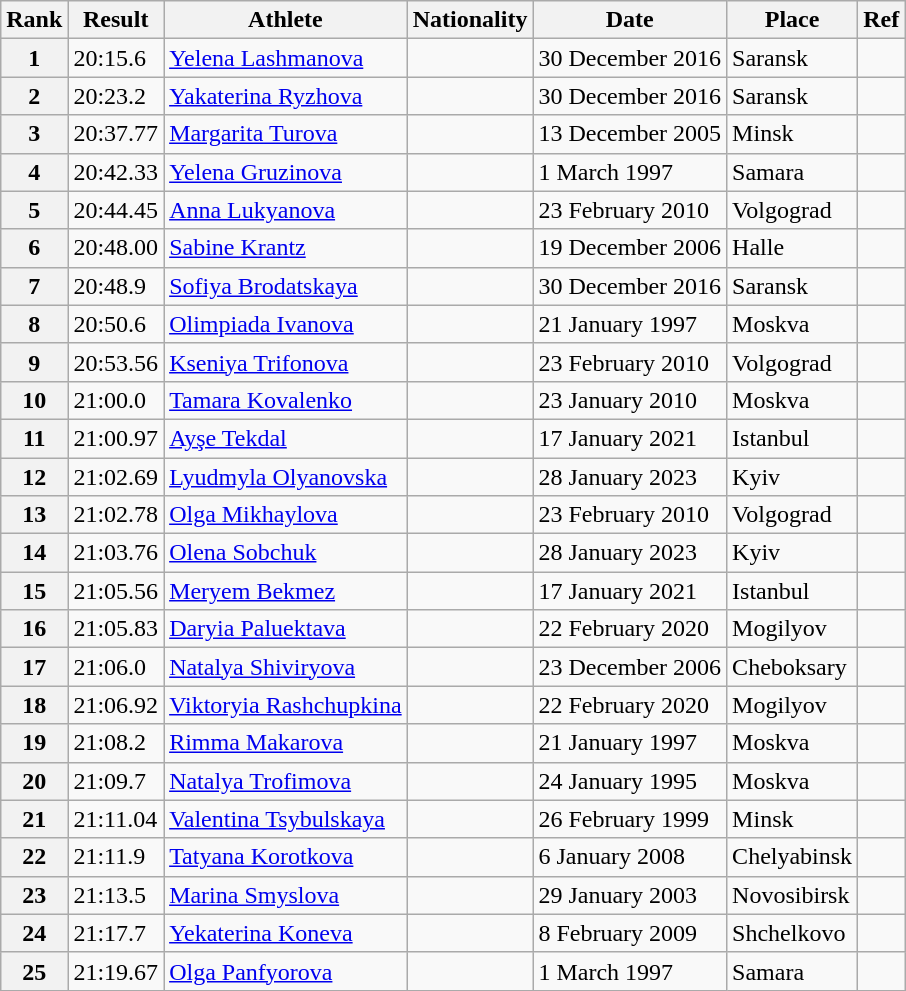<table class="wikitable">
<tr>
<th>Rank</th>
<th>Result</th>
<th>Athlete</th>
<th>Nationality</th>
<th>Date</th>
<th>Place</th>
<th>Ref</th>
</tr>
<tr>
<th>1</th>
<td>20:15.6 </td>
<td><a href='#'>Yelena Lashmanova</a></td>
<td></td>
<td>30 December 2016</td>
<td>Saransk</td>
<td></td>
</tr>
<tr>
<th>2</th>
<td>20:23.2 </td>
<td><a href='#'>Yakaterina Ryzhova</a></td>
<td></td>
<td>30 December 2016</td>
<td>Saransk</td>
<td></td>
</tr>
<tr>
<th>3</th>
<td>20:37.77</td>
<td><a href='#'>Margarita Turova</a></td>
<td></td>
<td>13 December 2005</td>
<td>Minsk</td>
<td></td>
</tr>
<tr>
<th>4</th>
<td>20:42.33</td>
<td><a href='#'>Yelena Gruzinova</a></td>
<td></td>
<td>1 March 1997</td>
<td>Samara</td>
<td></td>
</tr>
<tr>
<th>5</th>
<td>20:44.45</td>
<td><a href='#'>Anna Lukyanova</a></td>
<td></td>
<td>23 February 2010</td>
<td>Volgograd</td>
<td></td>
</tr>
<tr>
<th>6</th>
<td>20:48.00</td>
<td><a href='#'>Sabine Krantz</a></td>
<td></td>
<td>19 December 2006</td>
<td>Halle</td>
<td></td>
</tr>
<tr>
<th>7</th>
<td>20:48.9 </td>
<td><a href='#'>Sofiya Brodatskaya</a></td>
<td></td>
<td>30 December 2016</td>
<td>Saransk</td>
<td></td>
</tr>
<tr>
<th>8</th>
<td>20:50.6 </td>
<td><a href='#'>Olimpiada Ivanova</a></td>
<td></td>
<td>21 January 1997</td>
<td>Moskva</td>
<td></td>
</tr>
<tr>
<th>9</th>
<td>20:53.56</td>
<td><a href='#'>Kseniya Trifonova</a></td>
<td></td>
<td>23 February 2010</td>
<td>Volgograd</td>
<td></td>
</tr>
<tr>
<th>10</th>
<td>21:00.0 </td>
<td><a href='#'>Tamara Kovalenko</a></td>
<td></td>
<td>23 January 2010</td>
<td>Moskva</td>
<td></td>
</tr>
<tr>
<th>11</th>
<td>21:00.97</td>
<td><a href='#'>Ayşe Tekdal</a></td>
<td></td>
<td>17 January 2021</td>
<td>Istanbul</td>
<td></td>
</tr>
<tr>
<th>12</th>
<td>21:02.69</td>
<td><a href='#'>Lyudmyla Olyanovska</a></td>
<td></td>
<td>28 January 2023</td>
<td>Kyiv</td>
<td></td>
</tr>
<tr>
<th>13</th>
<td>21:02.78</td>
<td><a href='#'>Olga Mikhaylova</a></td>
<td></td>
<td>23 February 2010</td>
<td>Volgograd</td>
<td></td>
</tr>
<tr>
<th>14</th>
<td>21:03.76</td>
<td><a href='#'>Olena Sobchuk</a></td>
<td></td>
<td>28 January 2023</td>
<td>Kyiv</td>
<td></td>
</tr>
<tr>
<th>15</th>
<td>21:05.56</td>
<td><a href='#'>Meryem Bekmez</a></td>
<td></td>
<td>17 January 2021</td>
<td>Istanbul</td>
<td></td>
</tr>
<tr>
<th>16</th>
<td>21:05.83</td>
<td><a href='#'>Daryia Paluektava</a></td>
<td></td>
<td>22 February 2020</td>
<td>Mogilyov</td>
<td></td>
</tr>
<tr>
<th>17</th>
<td>21:06.0 </td>
<td><a href='#'>Natalya Shiviryova</a></td>
<td></td>
<td>23 December 2006</td>
<td>Cheboksary</td>
<td></td>
</tr>
<tr>
<th>18</th>
<td>21:06.92</td>
<td><a href='#'>Viktoryia Rashchupkina</a></td>
<td></td>
<td>22 February 2020</td>
<td>Mogilyov</td>
<td></td>
</tr>
<tr>
<th>19</th>
<td>21:08.2 </td>
<td><a href='#'>Rimma Makarova</a></td>
<td></td>
<td>21 January 1997</td>
<td>Moskva</td>
<td></td>
</tr>
<tr>
<th>20</th>
<td>21:09.7 </td>
<td><a href='#'>Natalya Trofimova</a></td>
<td></td>
<td>24 January 1995</td>
<td>Moskva</td>
<td></td>
</tr>
<tr>
<th>21</th>
<td>21:11.04</td>
<td><a href='#'>Valentina Tsybulskaya</a></td>
<td></td>
<td>26 February 1999</td>
<td>Minsk</td>
<td></td>
</tr>
<tr>
<th>22</th>
<td>21:11.9 </td>
<td><a href='#'>Tatyana Korotkova</a></td>
<td></td>
<td>6 January 2008</td>
<td>Chelyabinsk</td>
<td></td>
</tr>
<tr>
<th>23</th>
<td>21:13.5 </td>
<td><a href='#'>Marina Smyslova</a></td>
<td></td>
<td>29 January 2003</td>
<td>Novosibirsk</td>
<td></td>
</tr>
<tr>
<th>24</th>
<td>21:17.7 </td>
<td><a href='#'>Yekaterina Koneva</a></td>
<td></td>
<td>8 February 2009</td>
<td>Shchelkovo</td>
<td></td>
</tr>
<tr>
<th>25</th>
<td>21:19.67</td>
<td><a href='#'>Olga Panfyorova</a></td>
<td></td>
<td>1 March 1997</td>
<td>Samara</td>
<td></td>
</tr>
</table>
